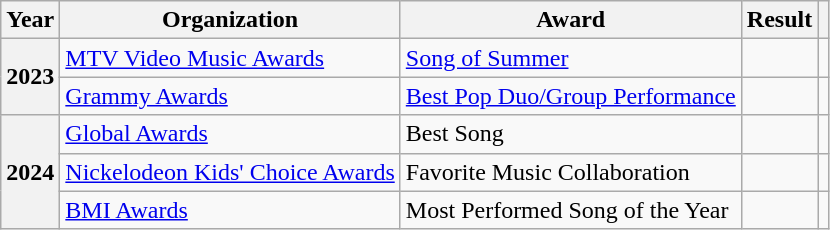<table class="wikitable sortable plainrowheaders">
<tr>
<th scope="col">Year</th>
<th scope="col">Organization</th>
<th scope="col">Award</th>
<th scope="col">Result</th>
<th class="unsortable"></th>
</tr>
<tr>
<th scope="row" rowspan="2" align="center">2023</th>
<td><a href='#'>MTV Video Music Awards</a></td>
<td><a href='#'>Song of Summer</a></td>
<td></td>
<td style="text-align:center"></td>
</tr>
<tr>
<td><a href='#'>Grammy Awards</a></td>
<td><a href='#'>Best Pop Duo/Group Performance</a></td>
<td></td>
<td></td>
</tr>
<tr>
<th scope="row" rowspan="3" align="center">2024</th>
<td><a href='#'>Global Awards</a></td>
<td>Best Song</td>
<td></td>
<td style="text-align:center"></td>
</tr>
<tr>
<td><a href='#'>Nickelodeon Kids' Choice Awards</a></td>
<td>Favorite Music Collaboration</td>
<td></td>
<td style="text-align:center"></td>
</tr>
<tr>
<td><a href='#'>BMI Awards</a></td>
<td>Most Performed Song of the Year</td>
<td></td>
<td></td>
</tr>
</table>
